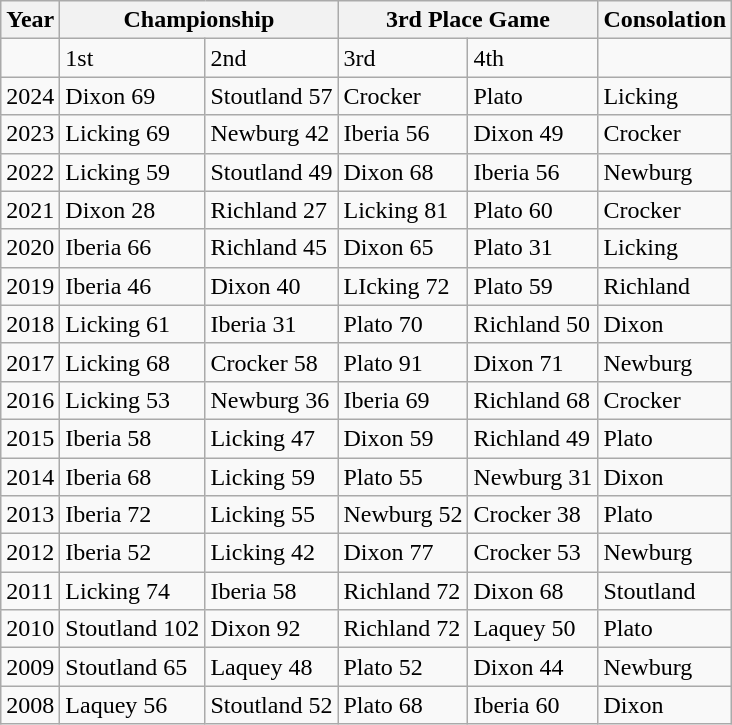<table class="wikitable">
<tr>
<th>Year</th>
<th colspan="2">Championship</th>
<th colspan="2">3rd Place Game</th>
<th>Consolation</th>
</tr>
<tr>
<td></td>
<td>1st</td>
<td>2nd</td>
<td>3rd</td>
<td>4th</td>
<td></td>
</tr>
<tr>
<td>2024</td>
<td>Dixon 69</td>
<td>Stoutland 57</td>
<td>Crocker</td>
<td>Plato</td>
<td>Licking</td>
</tr>
<tr>
<td>2023</td>
<td>Licking 69</td>
<td>Newburg 42</td>
<td>Iberia 56</td>
<td>Dixon 49</td>
<td>Crocker</td>
</tr>
<tr>
<td>2022</td>
<td>Licking 59</td>
<td>Stoutland 49</td>
<td>Dixon 68</td>
<td>Iberia 56</td>
<td>Newburg</td>
</tr>
<tr>
<td>2021</td>
<td>Dixon 28</td>
<td>Richland 27</td>
<td>Licking 81</td>
<td>Plato 60</td>
<td>Crocker</td>
</tr>
<tr>
<td>2020</td>
<td>Iberia 66</td>
<td>Richland 45</td>
<td>Dixon 65</td>
<td>Plato 31</td>
<td>Licking</td>
</tr>
<tr>
<td>2019</td>
<td>Iberia 46</td>
<td>Dixon 40</td>
<td>LIcking 72</td>
<td>Plato 59</td>
<td>Richland</td>
</tr>
<tr>
<td>2018</td>
<td>Licking 61</td>
<td>Iberia 31</td>
<td>Plato 70</td>
<td>Richland 50</td>
<td>Dixon</td>
</tr>
<tr>
<td>2017</td>
<td>Licking 68</td>
<td>Crocker 58</td>
<td>Plato 91</td>
<td>Dixon 71</td>
<td>Newburg</td>
</tr>
<tr>
<td>2016</td>
<td>Licking 53</td>
<td>Newburg 36</td>
<td>Iberia 69</td>
<td>Richland 68</td>
<td>Crocker</td>
</tr>
<tr>
<td>2015</td>
<td>Iberia 58</td>
<td>Licking 47</td>
<td>Dixon 59</td>
<td>Richland 49</td>
<td>Plato</td>
</tr>
<tr>
<td>2014</td>
<td>Iberia 68</td>
<td>Licking 59</td>
<td>Plato 55</td>
<td>Newburg 31</td>
<td>Dixon</td>
</tr>
<tr>
<td>2013</td>
<td>Iberia 72</td>
<td>Licking 55</td>
<td>Newburg 52</td>
<td>Crocker 38</td>
<td>Plato</td>
</tr>
<tr>
<td>2012</td>
<td>Iberia 52</td>
<td>Licking 42</td>
<td>Dixon 77</td>
<td>Crocker 53</td>
<td>Newburg</td>
</tr>
<tr>
<td>2011</td>
<td>Licking 74</td>
<td>Iberia 58</td>
<td>Richland 72</td>
<td>Dixon 68</td>
<td>Stoutland</td>
</tr>
<tr>
<td>2010</td>
<td>Stoutland 102</td>
<td>Dixon 92</td>
<td>Richland 72</td>
<td>Laquey 50</td>
<td>Plato</td>
</tr>
<tr>
<td>2009</td>
<td>Stoutland 65</td>
<td>Laquey 48</td>
<td>Plato 52</td>
<td>Dixon 44</td>
<td>Newburg</td>
</tr>
<tr>
<td>2008</td>
<td>Laquey 56</td>
<td>Stoutland 52</td>
<td>Plato 68</td>
<td>Iberia 60</td>
<td>Dixon</td>
</tr>
</table>
